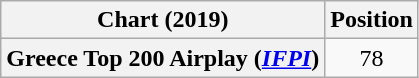<table class="wikitable plainrowheaders" style="text-align:center">
<tr>
<th scope="col">Chart (2019)</th>
<th scope="col">Position</th>
</tr>
<tr>
<th scope="row">Greece Top 200 Airplay (<em><a href='#'>IFPI</a></em>)</th>
<td>78</td>
</tr>
</table>
